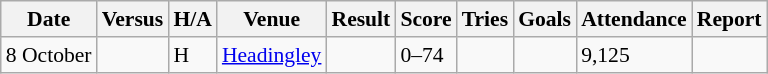<table class="wikitable defaultleft col3center col6center col9right" style="font-size:90%;">
<tr>
<th>Date</th>
<th>Versus</th>
<th>H/A</th>
<th>Venue</th>
<th>Result</th>
<th>Score</th>
<th>Tries</th>
<th>Goals</th>
<th>Attendance</th>
<th>Report</th>
</tr>
<tr>
<td>8 October</td>
<td></td>
<td>H</td>
<td><a href='#'>Headingley</a></td>
<td></td>
<td>0–74</td>
<td></td>
<td></td>
<td>9,125</td>
<td></td>
</tr>
</table>
